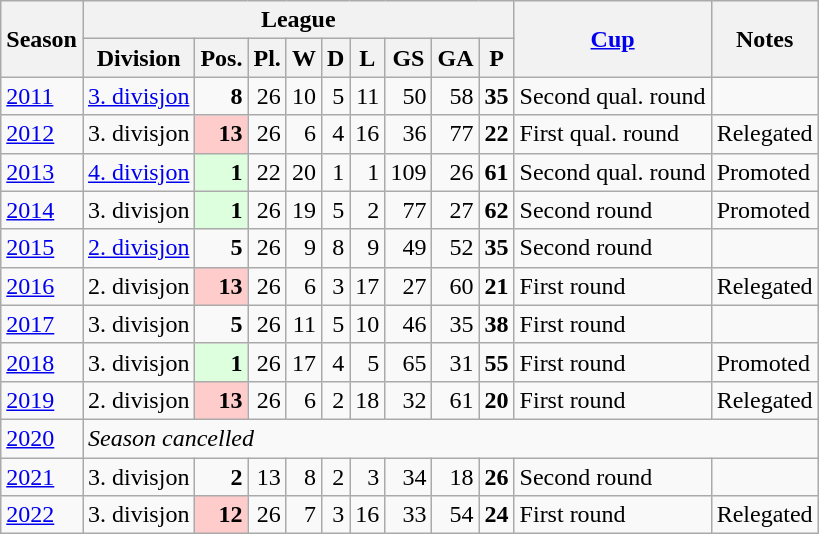<table class="wikitable">
<tr>
<th rowspan="2">Season</th>
<th scope=col colspan="9">League</th>
<th rowspan="2"><a href='#'>Cup</a></th>
<th rowspan="2">Notes</th>
</tr>
<tr>
<th>Division</th>
<th>Pos.</th>
<th>Pl.</th>
<th>W</th>
<th>D</th>
<th>L</th>
<th>GS</th>
<th>GA</th>
<th>P</th>
</tr>
<tr>
<td><a href='#'>2011</a></td>
<td><a href='#'>3. divisjon</a></td>
<td align=right><strong>8</strong></td>
<td align=right>26</td>
<td align=right>10</td>
<td align=right>5</td>
<td align=right>11</td>
<td align=right>50</td>
<td align=right>58</td>
<td align=right><strong>35</strong></td>
<td>Second qual. round</td>
<td></td>
</tr>
<tr>
<td><a href='#'>2012</a></td>
<td>3. divisjon</td>
<td align=right bgcolor="#FFCCCC"> <strong>13</strong></td>
<td align=right>26</td>
<td align=right>6</td>
<td align=right>4</td>
<td align=right>16</td>
<td align=right>36</td>
<td align=right>77</td>
<td align=right><strong>22</strong></td>
<td>First qual. round</td>
<td>Relegated</td>
</tr>
<tr>
<td><a href='#'>2013</a></td>
<td><a href='#'>4. divisjon</a></td>
<td align=right bgcolor=#DDFFDD> <strong>1</strong></td>
<td align=right>22</td>
<td align=right>20</td>
<td align=right>1</td>
<td align=right>1</td>
<td align=right>109</td>
<td align=right>26</td>
<td align=right><strong>61</strong></td>
<td>Second qual. round</td>
<td>Promoted</td>
</tr>
<tr>
<td><a href='#'>2014</a></td>
<td>3. divisjon</td>
<td align=right bgcolor=#DDFFDD> <strong>1</strong></td>
<td align=right>26</td>
<td align=right>19</td>
<td align=right>5</td>
<td align=right>2</td>
<td align=right>77</td>
<td align=right>27</td>
<td align=right><strong>62</strong></td>
<td>Second round</td>
<td>Promoted</td>
</tr>
<tr>
<td><a href='#'>2015</a></td>
<td><a href='#'>2. divisjon</a></td>
<td align=right><strong>5</strong></td>
<td align=right>26</td>
<td align=right>9</td>
<td align=right>8</td>
<td align=right>9</td>
<td align=right>49</td>
<td align=right>52</td>
<td align=right><strong>35</strong></td>
<td>Second round</td>
<td></td>
</tr>
<tr>
<td><a href='#'>2016</a></td>
<td>2. divisjon</td>
<td align=right bgcolor="#FFCCCC"> <strong>13</strong></td>
<td align=right>26</td>
<td align=right>6</td>
<td align=right>3</td>
<td align=right>17</td>
<td align=right>27</td>
<td align=right>60</td>
<td align=right><strong>21</strong></td>
<td>First round</td>
<td>Relegated</td>
</tr>
<tr>
<td><a href='#'>2017</a></td>
<td>3. divisjon</td>
<td align=right><strong>5</strong></td>
<td align=right>26</td>
<td align=right>11</td>
<td align=right>5</td>
<td align=right>10</td>
<td align=right>46</td>
<td align=right>35</td>
<td align=right><strong>38</strong></td>
<td>First round</td>
<td></td>
</tr>
<tr>
<td><a href='#'>2018</a></td>
<td>3. divisjon</td>
<td align=right bgcolor=#DDFFDD> <strong>1</strong></td>
<td align=right>26</td>
<td align=right>17</td>
<td align=right>4</td>
<td align=right>5</td>
<td align=right>65</td>
<td align=right>31</td>
<td align=right><strong>55</strong></td>
<td>First round</td>
<td>Promoted</td>
</tr>
<tr>
<td><a href='#'>2019</a></td>
<td>2. divisjon</td>
<td align=right bgcolor="#FFCCCC"> <strong>13</strong></td>
<td align=right>26</td>
<td align=right>6</td>
<td align=right>2</td>
<td align=right>18</td>
<td align=right>32</td>
<td align=right>61</td>
<td align=right><strong>20</strong></td>
<td>First round</td>
<td>Relegated</td>
</tr>
<tr>
<td><a href='#'>2020</a></td>
<td colspan="11"><em>Season cancelled</em></td>
</tr>
<tr>
<td><a href='#'>2021</a></td>
<td>3. divisjon</td>
<td align=right><strong>2</strong></td>
<td align=right>13</td>
<td align=right>8</td>
<td align=right>2</td>
<td align=right>3</td>
<td align=right>34</td>
<td align=right>18</td>
<td align=right><strong>26</strong></td>
<td>Second round</td>
<td></td>
</tr>
<tr>
<td><a href='#'>2022</a></td>
<td>3. divisjon</td>
<td align=right bgcolor="#FFCCCC"> <strong>12</strong></td>
<td align=right>26</td>
<td align=right>7</td>
<td align=right>3</td>
<td align=right>16</td>
<td align=right>33</td>
<td align=right>54</td>
<td align=right><strong>24</strong></td>
<td>First round</td>
<td>Relegated</td>
</tr>
</table>
